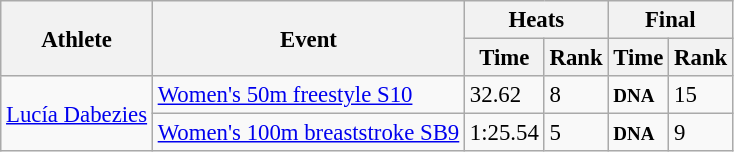<table class="wikitable" style="font-size:95%">
<tr>
<th rowspan="2">Athlete</th>
<th rowspan="2">Event</th>
<th colspan="2">Heats</th>
<th colspan="2">Final</th>
</tr>
<tr>
<th>Time</th>
<th>Rank</th>
<th>Time</th>
<th>Rank</th>
</tr>
<tr>
<td rowspan="2"><a href='#'>Lucía Dabezies</a></td>
<td><a href='#'>Women's 50m freestyle S10</a></td>
<td>32.62</td>
<td>8</td>
<td><strong><small>DNA</small></strong></td>
<td>15</td>
</tr>
<tr>
<td><a href='#'>Women's 100m breaststroke SB9</a></td>
<td>1:25.54</td>
<td>5</td>
<td><strong><small>DNA</small></strong></td>
<td>9</td>
</tr>
</table>
